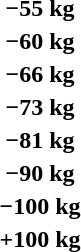<table>
<tr>
<th rowspan=2>−55 kg</th>
<td rowspan=2></td>
<td rowspan=2></td>
<td></td>
</tr>
<tr>
<td></td>
</tr>
<tr>
<th rowspan=2>−60 kg</th>
<td rowspan=2></td>
<td rowspan=2></td>
<td></td>
</tr>
<tr>
<td></td>
</tr>
<tr>
<th rowspan=2>−66 kg</th>
<td rowspan=2></td>
<td rowspan=2></td>
<td></td>
</tr>
<tr>
<td></td>
</tr>
<tr>
<th rowspan=2>−73 kg</th>
<td rowspan=2></td>
<td rowspan=2></td>
<td></td>
</tr>
<tr>
<td></td>
</tr>
<tr>
<th rowspan=2>−81 kg</th>
<td rowspan=2></td>
<td rowspan=2></td>
<td></td>
</tr>
<tr>
<td></td>
</tr>
<tr>
<th rowspan=2>−90 kg</th>
<td rowspan=2></td>
<td rowspan=2></td>
<td></td>
</tr>
<tr>
<td></td>
</tr>
<tr>
<th rowspan=2>−100 kg</th>
<td rowspan=2></td>
<td rowspan=2></td>
<td></td>
</tr>
<tr>
<td></td>
</tr>
<tr>
<th rowspan=2>+100 kg</th>
<td rowspan=2></td>
<td rowspan=2></td>
<td></td>
</tr>
<tr>
<td></td>
</tr>
</table>
